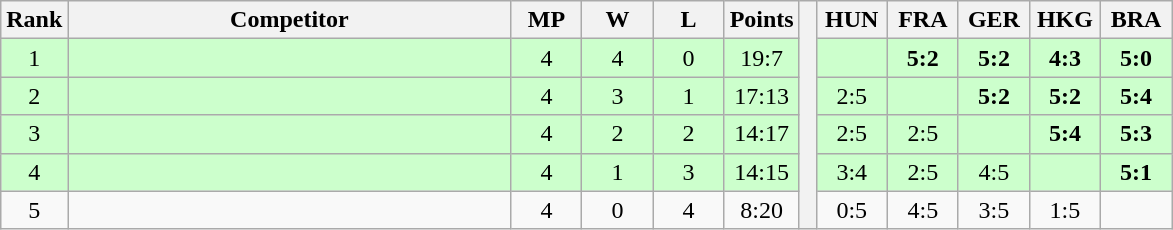<table class="wikitable" style="text-align:center">
<tr>
<th>Rank</th>
<th style="width:18em">Competitor</th>
<th style="width:2.5em">MP</th>
<th style="width:2.5em">W</th>
<th style="width:2.5em">L</th>
<th>Points</th>
<th rowspan="6"> </th>
<th style="width:2.5em">HUN</th>
<th style="width:2.5em">FRA</th>
<th style="width:2.5em">GER</th>
<th style="width:2.5em">HKG</th>
<th style="width:2.5em">BRA</th>
</tr>
<tr style="background:#cfc;">
<td>1</td>
<td style="text-align:left"></td>
<td>4</td>
<td>4</td>
<td>0</td>
<td>19:7</td>
<td></td>
<td><strong>5:2</strong></td>
<td><strong>5:2</strong></td>
<td><strong>4:3</strong></td>
<td><strong>5:0</strong></td>
</tr>
<tr style="background:#cfc;">
<td>2</td>
<td style="text-align:left"></td>
<td>4</td>
<td>3</td>
<td>1</td>
<td>17:13</td>
<td>2:5</td>
<td></td>
<td><strong>5:2</strong></td>
<td><strong>5:2</strong></td>
<td><strong>5:4</strong></td>
</tr>
<tr style="background:#cfc;">
<td>3</td>
<td style="text-align:left"></td>
<td>4</td>
<td>2</td>
<td>2</td>
<td>14:17</td>
<td>2:5</td>
<td>2:5</td>
<td></td>
<td><strong>5:4</strong></td>
<td><strong>5:3</strong></td>
</tr>
<tr style="background:#cfc;">
<td>4</td>
<td style="text-align:left"></td>
<td>4</td>
<td>1</td>
<td>3</td>
<td>14:15</td>
<td>3:4</td>
<td>2:5</td>
<td>4:5</td>
<td></td>
<td><strong>5:1</strong></td>
</tr>
<tr>
<td>5</td>
<td style="text-align:left"></td>
<td>4</td>
<td>0</td>
<td>4</td>
<td>8:20</td>
<td>0:5</td>
<td>4:5</td>
<td>3:5</td>
<td>1:5</td>
<td></td>
</tr>
</table>
